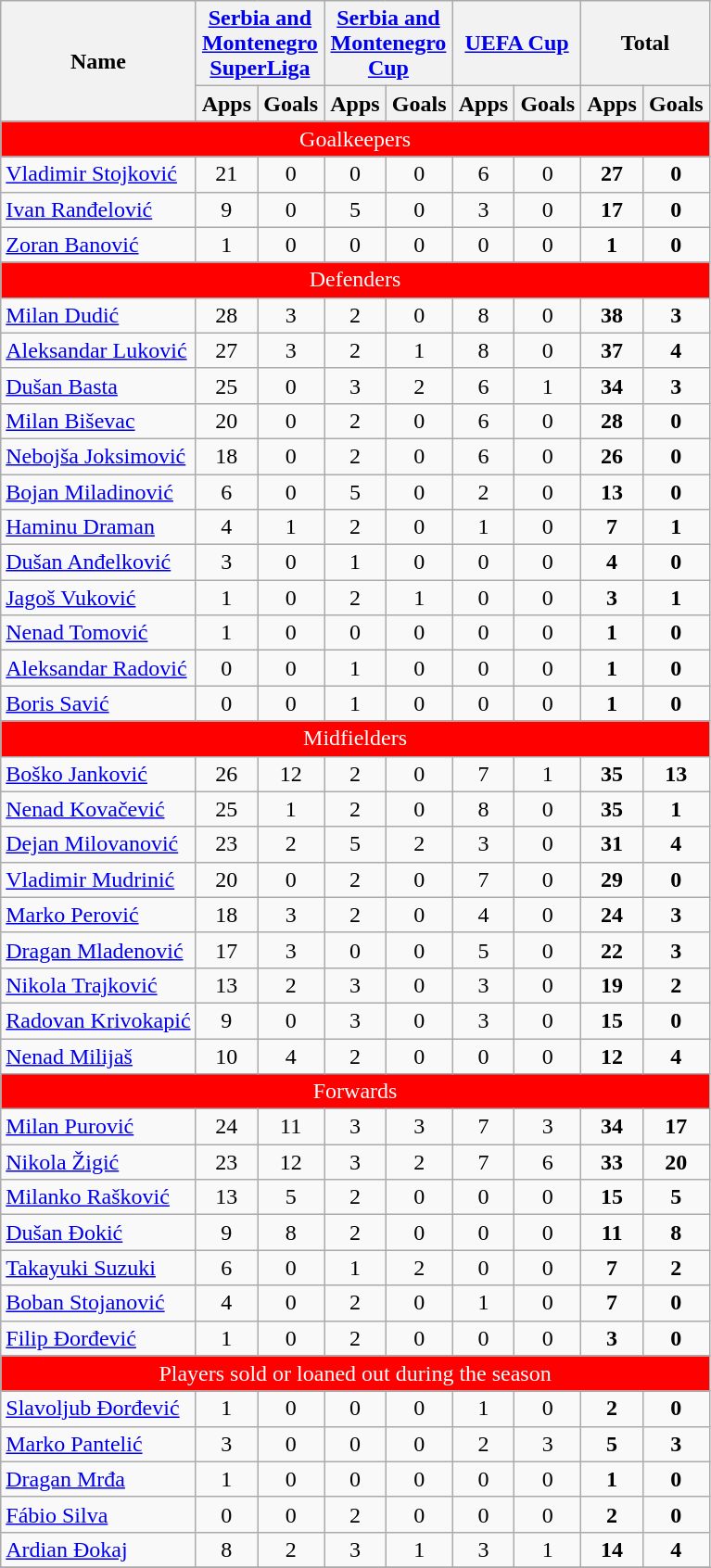<table class="wikitable" style="text-align:center">
<tr>
<th rowspan="2">Name</th>
<th colspan="2" width="85"><a href='#'>Serbia and Montenegro SuperLiga</a></th>
<th colspan="2" width="85"><a href='#'>Serbia and Montenegro Cup</a></th>
<th colspan="2" width="85"><a href='#'>UEFA Cup</a></th>
<th colspan="2" width="85">Total</th>
</tr>
<tr>
<th>Apps</th>
<th>Goals</th>
<th>Apps</th>
<th>Goals</th>
<th>Apps</th>
<th>Goals</th>
<th>Apps</th>
<th>Goals</th>
</tr>
<tr>
<td style="background: red;color:white" align=center colspan="15">Goalkeepers</td>
</tr>
<tr>
<td align="left"> <a href='#'>Vladimir Stojković</a></td>
<td>21</td>
<td>0</td>
<td>0</td>
<td>0</td>
<td>6</td>
<td>0</td>
<td><strong>27</strong></td>
<td><strong>0</strong></td>
</tr>
<tr>
<td align="left"> <a href='#'>Ivan Ranđelović</a></td>
<td>9</td>
<td>0</td>
<td>5</td>
<td>0</td>
<td>3</td>
<td>0</td>
<td><strong>17</strong></td>
<td><strong>0</strong></td>
</tr>
<tr>
<td align="left"> <a href='#'>Zoran Banović</a></td>
<td>1</td>
<td>0</td>
<td>0</td>
<td>0</td>
<td>0</td>
<td>0</td>
<td><strong>1</strong></td>
<td><strong>0</strong></td>
</tr>
<tr>
<td align=center colspan="15" style="background: red;color:white">Defenders</td>
</tr>
<tr>
<td align="left"> <a href='#'>Milan Dudić</a></td>
<td>28</td>
<td>3</td>
<td>2</td>
<td>0</td>
<td>8</td>
<td>0</td>
<td><strong>38</strong></td>
<td><strong>3</strong></td>
</tr>
<tr>
<td align="left"> <a href='#'>Aleksandar Luković</a></td>
<td>27</td>
<td>3</td>
<td>2</td>
<td>1</td>
<td>8</td>
<td>0</td>
<td><strong>37</strong></td>
<td><strong>4</strong></td>
</tr>
<tr>
<td align="left"> <a href='#'>Dušan Basta</a></td>
<td>25</td>
<td>0</td>
<td>3</td>
<td>2</td>
<td>6</td>
<td>1</td>
<td><strong>34</strong></td>
<td><strong>3</strong></td>
</tr>
<tr>
<td align="left"> <a href='#'>Milan Biševac</a></td>
<td>20</td>
<td>0</td>
<td>2</td>
<td>0</td>
<td>6</td>
<td>0</td>
<td><strong>28</strong></td>
<td><strong>0</strong></td>
</tr>
<tr>
<td align="left"> <a href='#'>Nebojša Joksimović</a></td>
<td>18</td>
<td>0</td>
<td>2</td>
<td>0</td>
<td>6</td>
<td>0</td>
<td><strong>26</strong></td>
<td><strong>0</strong></td>
</tr>
<tr>
<td align="left"> <a href='#'>Bojan Miladinović</a></td>
<td>6</td>
<td>0</td>
<td>5</td>
<td>0</td>
<td>2</td>
<td>0</td>
<td><strong>13</strong></td>
<td><strong>0</strong></td>
</tr>
<tr>
<td align="left"> <a href='#'>Haminu Draman</a></td>
<td>4</td>
<td>1</td>
<td>2</td>
<td>0</td>
<td>1</td>
<td>0</td>
<td><strong>7</strong></td>
<td><strong>1</strong></td>
</tr>
<tr>
<td align="left"> <a href='#'>Dušan Anđelković</a></td>
<td>3</td>
<td>0</td>
<td>1</td>
<td>0</td>
<td>0</td>
<td>0</td>
<td><strong>4</strong></td>
<td><strong>0</strong></td>
</tr>
<tr>
<td align="left"> <a href='#'>Jagoš Vuković</a></td>
<td>1</td>
<td>0</td>
<td>2</td>
<td>1</td>
<td>0</td>
<td>0</td>
<td><strong>3</strong></td>
<td><strong>1</strong></td>
</tr>
<tr>
<td align="left"> <a href='#'>Nenad Tomović</a></td>
<td>1</td>
<td>0</td>
<td>0</td>
<td>0</td>
<td>0</td>
<td>0</td>
<td><strong>1</strong></td>
<td><strong>0</strong></td>
</tr>
<tr>
<td align="left"> <a href='#'>Aleksandar Radović</a></td>
<td>0</td>
<td>0</td>
<td>1</td>
<td>0</td>
<td>0</td>
<td>0</td>
<td><strong>1</strong></td>
<td><strong>0</strong></td>
</tr>
<tr>
<td align="left"> <a href='#'>Boris Savić</a></td>
<td>0</td>
<td>0</td>
<td>1</td>
<td>0</td>
<td>0</td>
<td>0</td>
<td><strong>1</strong></td>
<td><strong>0</strong></td>
</tr>
<tr>
<td align=center colspan="15" style="background: red;color:white">Midfielders</td>
</tr>
<tr>
<td align="left"> <a href='#'>Boško Janković</a></td>
<td>26</td>
<td>12</td>
<td>2</td>
<td>0</td>
<td>7</td>
<td>1</td>
<td><strong>35</strong></td>
<td><strong>13</strong></td>
</tr>
<tr>
<td align="left"> <a href='#'>Nenad Kovačević</a></td>
<td>25</td>
<td>1</td>
<td>2</td>
<td>0</td>
<td>8</td>
<td>0</td>
<td><strong>35</strong></td>
<td><strong>1</strong></td>
</tr>
<tr>
<td align="left"> <a href='#'>Dejan Milovanović</a></td>
<td>23</td>
<td>2</td>
<td>5</td>
<td>2</td>
<td>3</td>
<td>0</td>
<td><strong>31</strong></td>
<td><strong>4</strong></td>
</tr>
<tr>
<td align="left"> <a href='#'>Vladimir Mudrinić</a></td>
<td>20</td>
<td>0</td>
<td>2</td>
<td>0</td>
<td>7</td>
<td>0</td>
<td><strong>29</strong></td>
<td><strong>0</strong></td>
</tr>
<tr>
<td align="left"> <a href='#'>Marko Perović</a></td>
<td>18</td>
<td>3</td>
<td>2</td>
<td>0</td>
<td>4</td>
<td>0</td>
<td><strong>24</strong></td>
<td><strong>3</strong></td>
</tr>
<tr>
<td align="left"> <a href='#'>Dragan Mladenović</a></td>
<td>17</td>
<td>3</td>
<td>0</td>
<td>0</td>
<td>5</td>
<td>0</td>
<td><strong>22</strong></td>
<td><strong>3</strong></td>
</tr>
<tr>
<td align="left"> <a href='#'>Nikola Trajković</a></td>
<td>13</td>
<td>2</td>
<td>3</td>
<td>0</td>
<td>3</td>
<td>0</td>
<td><strong>19</strong></td>
<td><strong>2</strong></td>
</tr>
<tr>
<td align="left"> <a href='#'>Radovan Krivokapić</a></td>
<td>9</td>
<td>0</td>
<td>3</td>
<td>0</td>
<td>3</td>
<td>0</td>
<td><strong>15</strong></td>
<td><strong>0</strong></td>
</tr>
<tr>
<td align="left"> <a href='#'>Nenad Milijaš</a></td>
<td>10</td>
<td>4</td>
<td>2</td>
<td>0</td>
<td>0</td>
<td>0</td>
<td><strong>12</strong></td>
<td><strong>4</strong></td>
</tr>
<tr>
<td align=center colspan="15" style="background: red;color:white">Forwards</td>
</tr>
<tr>
<td align="left"> <a href='#'>Milan Purović</a></td>
<td>24</td>
<td>11</td>
<td>3</td>
<td>3</td>
<td>7</td>
<td>3</td>
<td><strong>34</strong></td>
<td><strong>17</strong></td>
</tr>
<tr>
<td align="left"> <a href='#'>Nikola Žigić</a></td>
<td>23</td>
<td>12</td>
<td>3</td>
<td>2</td>
<td>7</td>
<td>6</td>
<td><strong>33</strong></td>
<td><strong>20</strong></td>
</tr>
<tr>
<td align="left"> <a href='#'>Milanko Rašković</a></td>
<td>13</td>
<td>5</td>
<td>2</td>
<td>0</td>
<td>0</td>
<td>0</td>
<td><strong>15</strong></td>
<td><strong>5</strong></td>
</tr>
<tr>
<td align="left"> <a href='#'>Dušan Đokić</a></td>
<td>9</td>
<td>8</td>
<td>2</td>
<td>0</td>
<td>0</td>
<td>0</td>
<td><strong>11</strong></td>
<td><strong>8</strong></td>
</tr>
<tr>
<td align="left"> <a href='#'>Takayuki Suzuki</a></td>
<td>6</td>
<td>0</td>
<td>1</td>
<td>2</td>
<td>0</td>
<td>0</td>
<td><strong>7</strong></td>
<td><strong>2</strong></td>
</tr>
<tr>
<td align="left"> <a href='#'>Boban Stojanović</a></td>
<td>4</td>
<td>0</td>
<td>2</td>
<td>0</td>
<td>1</td>
<td>0</td>
<td><strong>7</strong></td>
<td><strong>0</strong></td>
</tr>
<tr>
<td align="left"> <a href='#'>Filip Đorđević</a></td>
<td>1</td>
<td>0</td>
<td>2</td>
<td>0</td>
<td>0</td>
<td>0</td>
<td><strong>3</strong></td>
<td><strong>0</strong></td>
</tr>
<tr>
<td align=center colspan="15" style="background: red;color:white">Players sold or loaned out during the season</td>
</tr>
<tr>
<td align="left"> <a href='#'>Slavoljub Đorđević</a></td>
<td>1</td>
<td>0</td>
<td>0</td>
<td>0</td>
<td>1</td>
<td>0</td>
<td><strong>2</strong></td>
<td><strong>0</strong></td>
</tr>
<tr>
<td align="left"> <a href='#'>Marko Pantelić</a></td>
<td>3</td>
<td>0</td>
<td>0</td>
<td>0</td>
<td>2</td>
<td>3</td>
<td><strong>5</strong></td>
<td><strong>3</strong></td>
</tr>
<tr>
<td align="left"> <a href='#'>Dragan Mrđa</a></td>
<td>1</td>
<td>0</td>
<td>0</td>
<td>0</td>
<td>0</td>
<td>0</td>
<td><strong>1</strong></td>
<td><strong>0</strong></td>
</tr>
<tr>
<td align="left"> <a href='#'>Fábio Silva</a></td>
<td>0</td>
<td>0</td>
<td>2</td>
<td>0</td>
<td>0</td>
<td>0</td>
<td><strong>2</strong></td>
<td><strong>0</strong></td>
</tr>
<tr>
<td align="left"> <a href='#'>Ardian Đokaj</a></td>
<td>8</td>
<td>2</td>
<td>3</td>
<td>1</td>
<td>3</td>
<td>1</td>
<td><strong>14</strong></td>
<td><strong>4</strong></td>
</tr>
<tr>
</tr>
</table>
